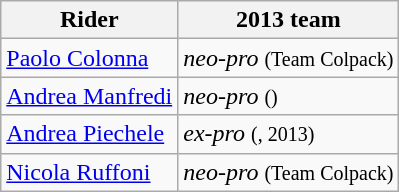<table class="wikitable">
<tr>
<th>Rider</th>
<th>2013 team</th>
</tr>
<tr>
<td><a href='#'>Paolo Colonna</a></td>
<td><em>neo-pro</em> <small>(Team Colpack)</small></td>
</tr>
<tr>
<td><a href='#'>Andrea Manfredi</a></td>
<td><em>neo-pro</em> <small>()</small></td>
</tr>
<tr>
<td><a href='#'>Andrea Piechele</a></td>
<td><em>ex-pro</em> <small>(, 2013)</small></td>
</tr>
<tr>
<td><a href='#'>Nicola Ruffoni</a></td>
<td><em>neo-pro</em> <small>(Team Colpack)</small></td>
</tr>
</table>
